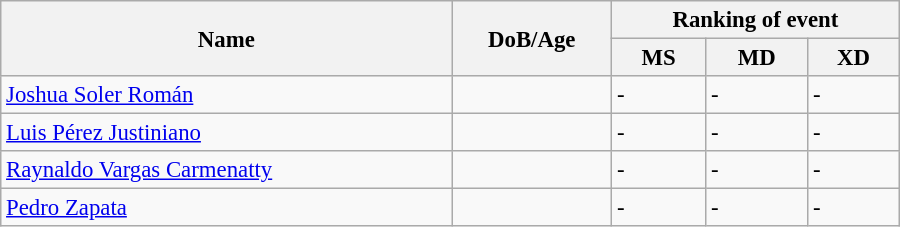<table class="wikitable" style="width:600px; font-size:95%;">
<tr>
<th rowspan="2" align="left">Name</th>
<th rowspan="2" align="left">DoB/Age</th>
<th colspan="3" align="center">Ranking of event</th>
</tr>
<tr>
<th align="center">MS</th>
<th>MD</th>
<th align="center">XD</th>
</tr>
<tr>
<td><a href='#'>Joshua Soler Román</a></td>
<td></td>
<td>-</td>
<td>-</td>
<td>-</td>
</tr>
<tr>
<td><a href='#'>Luis Pérez Justiniano</a></td>
<td></td>
<td>-</td>
<td>-</td>
<td>-</td>
</tr>
<tr>
<td><a href='#'>Raynaldo Vargas Carmenatty</a></td>
<td></td>
<td>-</td>
<td>-</td>
<td>-</td>
</tr>
<tr>
<td><a href='#'>Pedro Zapata</a></td>
<td></td>
<td>-</td>
<td>-</td>
<td>-</td>
</tr>
</table>
